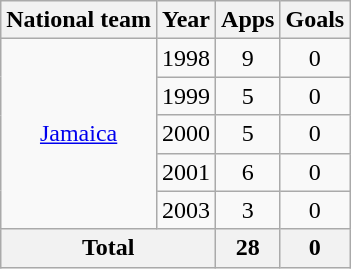<table class=wikitable style="text-align: center;">
<tr>
<th>National team</th>
<th>Year</th>
<th>Apps</th>
<th>Goals</th>
</tr>
<tr>
<td rowspan="5" valign="center"><a href='#'>Jamaica</a></td>
<td>1998</td>
<td>9</td>
<td>0</td>
</tr>
<tr>
<td>1999</td>
<td>5</td>
<td>0</td>
</tr>
<tr>
<td>2000</td>
<td>5</td>
<td>0</td>
</tr>
<tr>
<td>2001</td>
<td>6</td>
<td>0</td>
</tr>
<tr>
<td>2003</td>
<td>3</td>
<td>0</td>
</tr>
<tr>
<th colspan="2">Total</th>
<th>28</th>
<th>0</th>
</tr>
</table>
